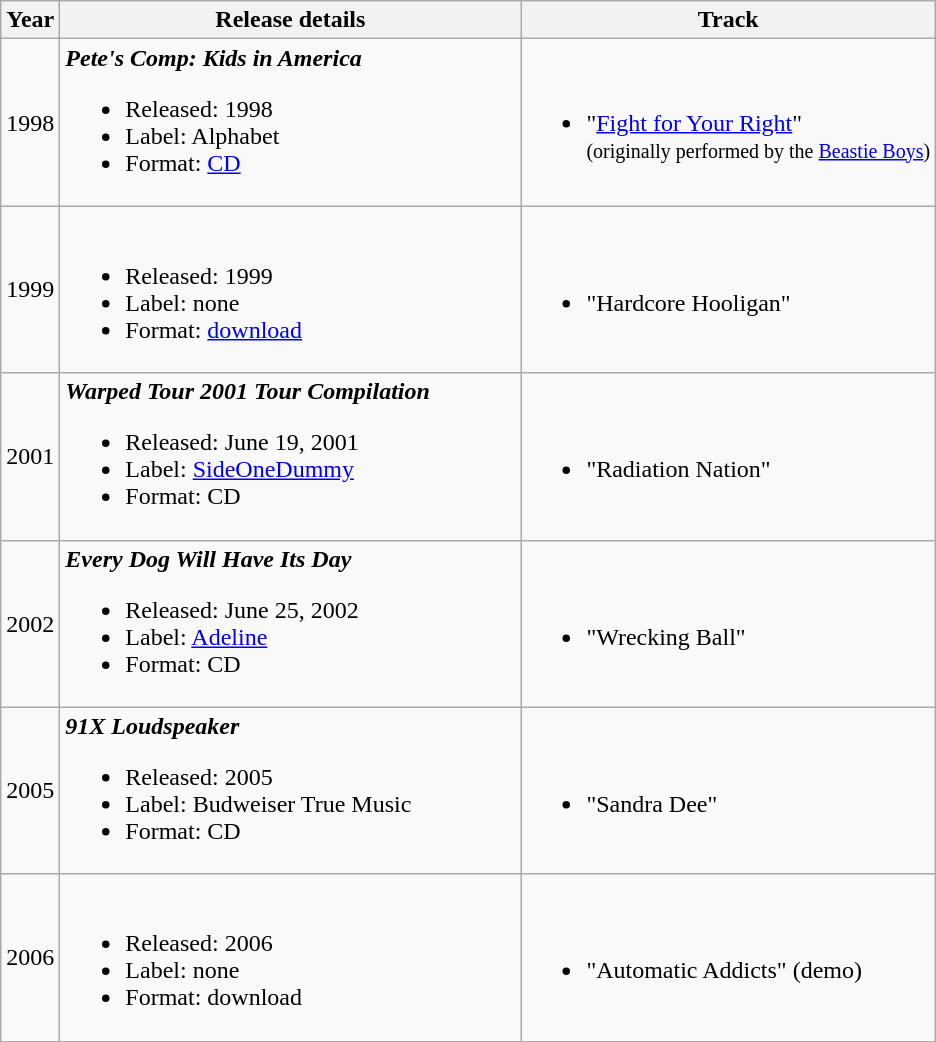<table class ="wikitable">
<tr>
<th>Year</th>
<th width="300">Release details</th>
<th>Track</th>
</tr>
<tr>
<td>1998</td>
<td><strong><em>Pete's Comp: Kids in America</em></strong><br><ul><li>Released: 1998</li><li>Label: Alphabet</li><li>Format: <a href='#'>CD</a></li></ul></td>
<td><br><ul><li>"<a href='#'>Fight for Your Right</a>"<br><small>(originally performed by the <a href='#'>Beastie Boys</a>)</small></li></ul></td>
</tr>
<tr>
<td>1999</td>
<td><br><ul><li>Released: 1999</li><li>Label: none</li><li>Format: <a href='#'>download</a></li></ul></td>
<td><br><ul><li>"Hardcore Hooligan"</li></ul></td>
</tr>
<tr>
<td>2001</td>
<td><strong><em>Warped Tour 2001 Tour Compilation</em></strong><br><ul><li>Released: June 19, 2001</li><li>Label: <a href='#'>SideOneDummy</a></li><li>Format: CD</li></ul></td>
<td><br><ul><li>"Radiation Nation"</li></ul></td>
</tr>
<tr>
<td>2002</td>
<td><strong><em>Every Dog Will Have Its Day</em></strong><br><ul><li>Released: June 25, 2002</li><li>Label: <a href='#'>Adeline</a></li><li>Format: CD</li></ul></td>
<td><br><ul><li>"Wrecking Ball"</li></ul></td>
</tr>
<tr>
<td>2005</td>
<td><strong><em>91X Loudspeaker</em></strong><br><ul><li>Released: 2005</li><li>Label: Budweiser True Music</li><li>Format: CD</li></ul></td>
<td><br><ul><li>"Sandra Dee"</li></ul></td>
</tr>
<tr>
<td>2006</td>
<td><br><ul><li>Released: 2006</li><li>Label: none</li><li>Format: download</li></ul></td>
<td><br><ul><li>"Automatic Addicts" (demo)</li></ul></td>
</tr>
<tr>
</tr>
</table>
